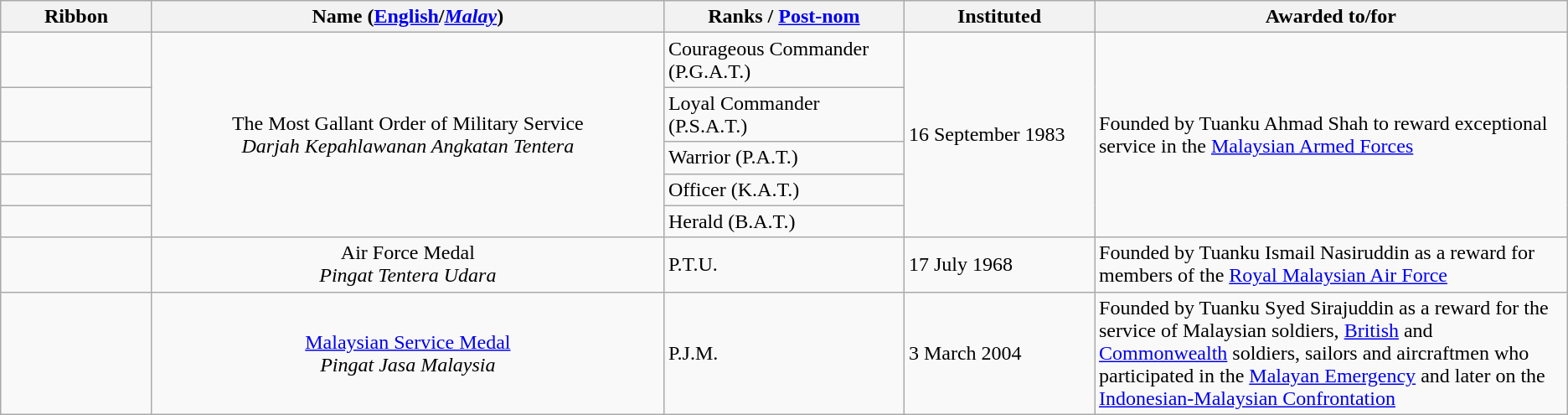<table class="wikitable">
<tr>
<th style="width:113px;">Ribbon</th>
<th style="width:25em;">Name (<a href='#'>English</a>/<a href='#'><em>Malay</em></a>)</th>
<th style="width:11.5em;">Ranks / <a href='#'>Post-nom</a></th>
<th style="width:9em;">Instituted</th>
<th>Awarded to/for</th>
</tr>
<tr>
<td align=center></td>
<td rowspan=5 align=center>The Most Gallant Order of Military Service<br><em>Darjah Kepahlawanan Angkatan Tentera</em></td>
<td>Courageous Commander (P.G.A.T.)<br></td>
<td rowspan=5>16 September 1983</td>
<td rowspan=5>Founded by Tuanku Ahmad Shah to reward exceptional service in the <a href='#'>Malaysian Armed Forces</a></td>
</tr>
<tr>
<td align=center></td>
<td>Loyal Commander (P.S.A.T.)<br></td>
</tr>
<tr>
<td align=center></td>
<td>Warrior (P.A.T.)<br></td>
</tr>
<tr>
<td align=center></td>
<td>Officer (K.A.T.)<br></td>
</tr>
<tr>
<td align=center></td>
<td>Herald (B.A.T.)<br></td>
</tr>
<tr>
<td align=center></td>
<td align=center>Air Force Medal<br><em>Pingat Tentera Udara</em></td>
<td>P.T.U.</td>
<td>17 July 1968</td>
<td>Founded by Tuanku Ismail Nasiruddin as a reward for members of the <a href='#'>Royal Malaysian Air Force</a></td>
</tr>
<tr>
<td align=center></td>
<td align=center><a href='#'>Malaysian Service Medal</a><br><em>Pingat Jasa Malaysia</em></td>
<td>P.J.M.</td>
<td>3 March 2004</td>
<td>Founded by Tuanku Syed Sirajuddin as a reward for the service of Malaysian soldiers, <a href='#'>British</a> and <a href='#'>Commonwealth</a> soldiers, sailors and aircraftmen who participated in the <a href='#'>Malayan Emergency</a> and later on the <a href='#'>Indonesian-Malaysian Confrontation</a></td>
</tr>
</table>
